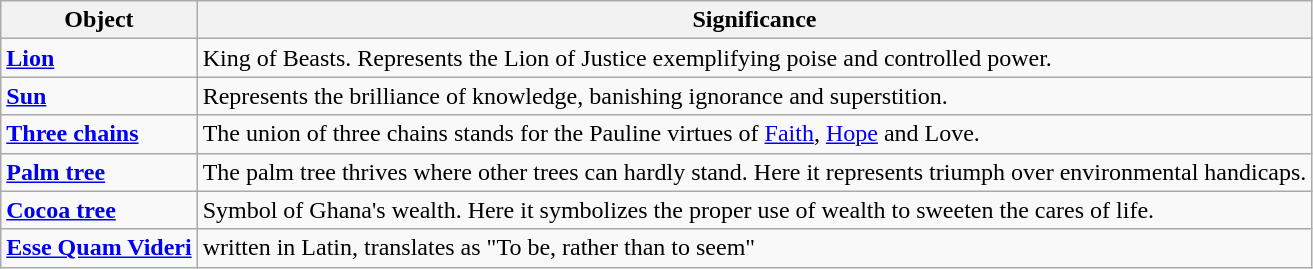<table class="wikitable">
<tr>
<th>Object</th>
<th>Significance</th>
</tr>
<tr>
<td><strong><a href='#'>Lion</a></strong></td>
<td>King of Beasts. Represents the Lion of Justice exemplifying poise and controlled power.</td>
</tr>
<tr>
<td><strong><a href='#'>Sun</a></strong></td>
<td>Represents the brilliance of knowledge, banishing ignorance and superstition.</td>
</tr>
<tr>
<td><strong><a href='#'>Three chains</a></strong></td>
<td>The union of three chains stands for the Pauline virtues of <a href='#'>Faith</a>, <a href='#'>Hope</a> and Love.</td>
</tr>
<tr>
<td><strong><a href='#'>Palm tree</a></strong></td>
<td>The palm tree thrives where other trees can hardly stand. Here it represents triumph over environmental handicaps.</td>
</tr>
<tr>
<td><strong><a href='#'>Cocoa tree</a></strong></td>
<td>Symbol of Ghana's wealth. Here it symbolizes the proper use of wealth to sweeten the cares of life.</td>
</tr>
<tr>
<td><strong><a href='#'>Esse Quam Videri</a></strong></td>
<td>written in Latin, translates as "To be, rather than to seem"</td>
</tr>
</table>
